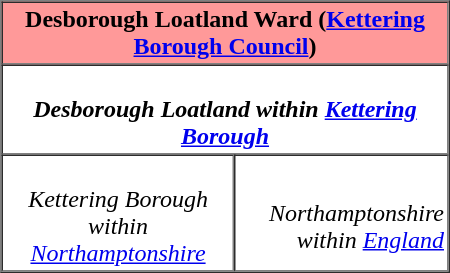<table border=1 cellpadding="2" cellspacing="0" align="right" width=300>
<tr>
<th colspan=2 align=center bgcolor="#ff9999"><strong>Desborough Loatland</strong> Ward (<a href='#'>Kettering Borough Council</a>)</th>
</tr>
<tr>
<th colspan=2 alignn=center><br><em>Desborough Loatland within <a href='#'>Kettering Borough</a></em></th>
</tr>
<tr>
<td align=center><br><em>Kettering Borough within <a href='#'>Northamptonshire</a></em></td>
<td align=right><br><em>Northamptonshire within <a href='#'>England</a></em></td>
</tr>
</table>
